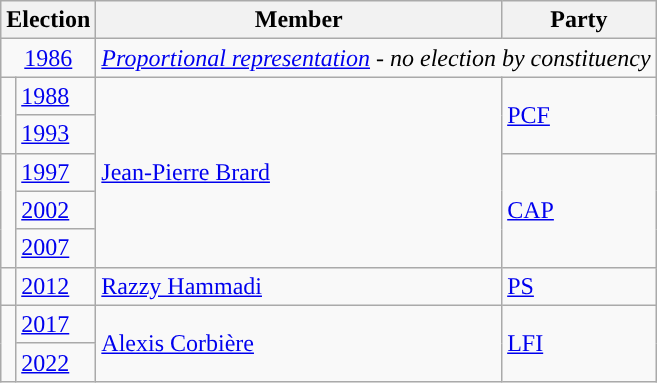<table class="wikitable">
<tr>
<th colspan="2">Election</th>
<th>Member</th>
<th>Party</th>
</tr>
<tr>
<td colspan="2" align="center"><a href='#'>1986</a></td>
<td colspan="2"><em><a href='#'>Proportional representation</a> - no election by constituency</em></td>
</tr>
<tr>
<td rowspan="2" style="color:inherit;background-color: "></td>
<td><a href='#'>1988</a></td>
<td rowspan="5"><a href='#'>Jean-Pierre Brard</a></td>
<td rowspan="2"><a href='#'>PCF</a></td>
</tr>
<tr>
<td><a href='#'>1993</a></td>
</tr>
<tr>
<td rowspan="3" style="color:inherit;background-color: "></td>
<td><a href='#'>1997</a></td>
<td rowspan="3"><a href='#'>CAP</a></td>
</tr>
<tr>
<td><a href='#'>2002</a></td>
</tr>
<tr>
<td><a href='#'>2007</a></td>
</tr>
<tr>
<td style="color:inherit;background:"></td>
<td><a href='#'>2012</a></td>
<td><a href='#'>Razzy Hammadi</a></td>
<td><a href='#'>PS</a></td>
</tr>
<tr>
<td rowspan="2" style="color:inherit;background:"></td>
<td><a href='#'>2017</a></td>
<td rowspan="2"><a href='#'>Alexis Corbière</a></td>
<td rowspan="2"><a href='#'>LFI</a></td>
</tr>
<tr>
<td><a href='#'>2022</a></td>
</tr>
</table>
